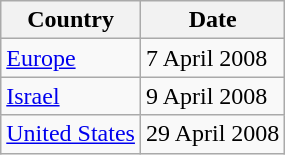<table class="wikitable">
<tr>
<th>Country</th>
<th>Date</th>
</tr>
<tr>
<td><a href='#'>Europe</a></td>
<td>7 April 2008</td>
</tr>
<tr>
<td><a href='#'>Israel</a></td>
<td>9 April 2008</td>
</tr>
<tr>
<td><a href='#'>United States</a></td>
<td>29 April 2008</td>
</tr>
</table>
